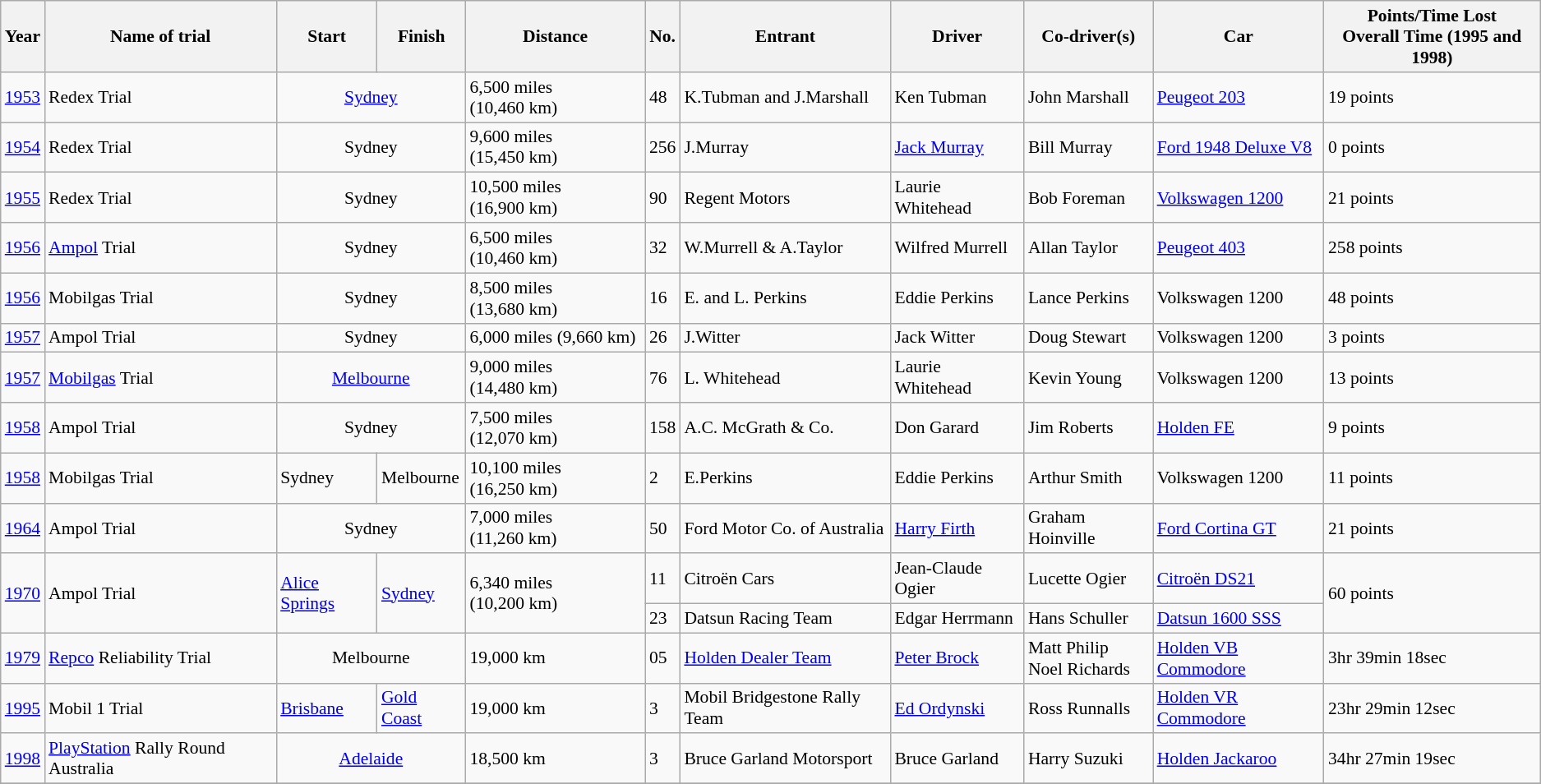<table class="wikitable" style="text-align: left; font-size: 90%;">
<tr>
<th>Year</th>
<th>Name of trial</th>
<th>Start</th>
<th>Finish</th>
<th>Distance</th>
<th>No.</th>
<th>Entrant</th>
<th>Driver</th>
<th>Co-driver(s)</th>
<th>Car</th>
<th>Points/Time Lost <br> Overall Time (1995 and 1998)</th>
</tr>
<tr>
<td><a href='#'>1953</a></td>
<td>Redex Trial</td>
<td colspan="2" style="text-align:center;"><a href='#'>Sydney</a></td>
<td>6,500 miles (10,460 km)</td>
<td>48</td>
<td>K.Tubman and J.Marshall</td>
<td>Ken Tubman</td>
<td>John Marshall</td>
<td><a href='#'>Peugeot 203</a></td>
<td>19 points</td>
</tr>
<tr>
<td><a href='#'>1954</a></td>
<td>Redex Trial</td>
<td colspan="2" style="text-align:center;">Sydney</td>
<td>9,600 miles (15,450 km)</td>
<td>256</td>
<td>J.Murray</td>
<td><a href='#'>Jack Murray</a></td>
<td>Bill Murray</td>
<td><a href='#'>Ford 1948 Deluxe V8</a></td>
<td>0 points</td>
</tr>
<tr>
<td><a href='#'>1955</a></td>
<td>Redex Trial</td>
<td colspan="2" style="text-align:center;">Sydney</td>
<td>10,500 miles (16,900 km)</td>
<td>90</td>
<td>Regent Motors</td>
<td>Laurie Whitehead</td>
<td>Bob Foreman</td>
<td><a href='#'>Volkswagen 1200</a></td>
<td>21 points</td>
</tr>
<tr>
<td><a href='#'>1956</a></td>
<td><a href='#'>Ampol</a> Trial</td>
<td colspan="2" style="text-align:center;">Sydney</td>
<td>6,500 miles (10,460 km)</td>
<td>32</td>
<td>W.Murrell & A.Taylor</td>
<td>Wilfred Murrell</td>
<td>Allan Taylor</td>
<td><a href='#'>Peugeot 403</a></td>
<td>258 points</td>
</tr>
<tr>
<td><a href='#'>1956</a></td>
<td>Mobilgas Trial</td>
<td colspan="2" style="text-align:center;">Sydney</td>
<td>8,500 miles (13,680 km)</td>
<td>16</td>
<td>E. and L. Perkins</td>
<td>Eddie Perkins</td>
<td>Lance Perkins</td>
<td>Volkswagen 1200</td>
<td>48 points</td>
</tr>
<tr>
<td><a href='#'>1957</a></td>
<td>Ampol Trial</td>
<td colspan="2" style="text-align:center;">Sydney</td>
<td>6,000 miles (9,660 km)</td>
<td>26</td>
<td>J.Witter</td>
<td>Jack Witter</td>
<td>Doug Stewart</td>
<td>Volkswagen 1200</td>
<td>3 points</td>
</tr>
<tr>
<td><a href='#'>1957</a></td>
<td><a href='#'>Mobilgas</a> Trial</td>
<td colspan="2" style="text-align:center;"><a href='#'>Melbourne</a></td>
<td>9,000 miles (14,480 km)</td>
<td>76</td>
<td>L. Whitehead</td>
<td>Laurie Whitehead</td>
<td>Kevin Young</td>
<td>Volkswagen 1200</td>
<td>13 points</td>
</tr>
<tr>
<td><a href='#'>1958</a></td>
<td>Ampol Trial</td>
<td colspan="2" style="text-align:center;">Sydney</td>
<td>7,500 miles (12,070 km)</td>
<td>158</td>
<td>A.C. McGrath & Co.</td>
<td>Don Garard</td>
<td>Jim Roberts</td>
<td><a href='#'>Holden FE</a></td>
<td>9 points</td>
</tr>
<tr>
<td><a href='#'>1958</a></td>
<td>Mobilgas Trial</td>
<td>Sydney</td>
<td>Melbourne</td>
<td>10,100 miles (16,250 km)</td>
<td>2</td>
<td>E.Perkins</td>
<td>Eddie Perkins</td>
<td>Arthur Smith</td>
<td>Volkswagen 1200</td>
<td>11 points</td>
</tr>
<tr>
<td><a href='#'>1964</a></td>
<td>Ampol Trial</td>
<td colspan="2" style="text-align:center;">Sydney</td>
<td>7,000 miles (11,260 km)</td>
<td>50</td>
<td>Ford Motor Co. of Australia</td>
<td><a href='#'>Harry Firth</a></td>
<td>Graham Hoinville</td>
<td><a href='#'>Ford Cortina GT</a></td>
<td>21 points</td>
</tr>
<tr>
<td rowspan="2"><a href='#'>1970</a></td>
<td rowspan="2">Ampol Trial</td>
<td rowspan="2"><a href='#'>Alice Springs</a></td>
<td rowspan="2"><a href='#'>Sydney</a></td>
<td rowspan="2">6,340 miles (10,200 km)</td>
<td>11</td>
<td>Citroën Cars</td>
<td>Jean-Claude Ogier</td>
<td>Lucette Ogier</td>
<td><a href='#'>Citroën DS21</a></td>
<td rowspan="2">60 points</td>
</tr>
<tr>
<td>23</td>
<td>Datsun Racing Team</td>
<td>Edgar Herrmann</td>
<td>Hans Schuller</td>
<td><a href='#'>Datsun 1600 SSS</a></td>
</tr>
<tr>
<td><a href='#'>1979</a></td>
<td><a href='#'>Repco</a> Reliability Trial</td>
<td colspan="2" style="text-align:center;">Melbourne</td>
<td>19,000 km</td>
<td>05</td>
<td><a href='#'>Holden Dealer Team</a></td>
<td><a href='#'>Peter Brock</a></td>
<td>Matt Philip<br>Noel Richards</td>
<td><a href='#'>Holden VB Commodore</a></td>
<td>3hr 39min 18sec</td>
</tr>
<tr>
<td><a href='#'>1995</a></td>
<td>Mobil 1 Trial</td>
<td><a href='#'>Brisbane</a></td>
<td><a href='#'>Gold Coast</a></td>
<td>19,000 km</td>
<td>3</td>
<td>Mobil Bridgestone Rally Team</td>
<td><a href='#'>Ed Ordynski</a></td>
<td>Ross Runnalls</td>
<td><a href='#'>Holden VR Commodore</a></td>
<td>23hr 29min 12sec</td>
</tr>
<tr>
<td><a href='#'>1998</a></td>
<td><a href='#'>PlayStation</a> Rally Round Australia</td>
<td colspan="2" style="text-align:center;"><a href='#'>Adelaide</a></td>
<td>18,500 km</td>
<td>3</td>
<td>Bruce Garland Motorsport</td>
<td>Bruce Garland</td>
<td>Harry Suzuki</td>
<td><a href='#'>Holden Jackaroo</a></td>
<td>34hr 27min 19sec</td>
</tr>
<tr>
</tr>
</table>
